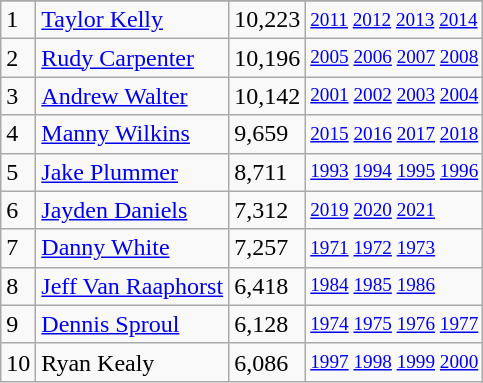<table class="wikitable">
<tr>
</tr>
<tr>
<td>1</td>
<td><a href='#'>Taylor Kelly</a></td>
<td><abbr>10,223</abbr></td>
<td style="font-size:80%;"><a href='#'>2011</a> <a href='#'>2012</a> <a href='#'>2013</a> <a href='#'>2014</a></td>
</tr>
<tr>
<td>2</td>
<td><a href='#'>Rudy Carpenter</a></td>
<td><abbr>10,196</abbr></td>
<td style="font-size:80%;"><a href='#'>2005</a> <a href='#'>2006</a> <a href='#'>2007</a> <a href='#'>2008</a></td>
</tr>
<tr>
<td>3</td>
<td><a href='#'>Andrew Walter</a></td>
<td><abbr>10,142</abbr></td>
<td style="font-size:80%;"><a href='#'>2001</a> <a href='#'>2002</a> <a href='#'>2003</a> <a href='#'>2004</a></td>
</tr>
<tr>
<td>4</td>
<td><a href='#'>Manny Wilkins</a></td>
<td><abbr>9,659</abbr></td>
<td style="font-size:80%;"><a href='#'>2015</a> <a href='#'>2016</a> <a href='#'>2017</a> <a href='#'>2018</a></td>
</tr>
<tr>
<td>5</td>
<td><a href='#'>Jake Plummer</a></td>
<td><abbr>8,711</abbr></td>
<td style="font-size:80%;"><a href='#'>1993</a> <a href='#'>1994</a> <a href='#'>1995</a> <a href='#'>1996</a></td>
</tr>
<tr>
<td>6</td>
<td><a href='#'>Jayden Daniels</a></td>
<td><abbr>7,312</abbr></td>
<td style="font-size:80%;"><a href='#'>2019</a> <a href='#'>2020</a> <a href='#'>2021</a></td>
</tr>
<tr>
<td>7</td>
<td><a href='#'>Danny White</a></td>
<td><abbr>7,257</abbr></td>
<td style="font-size:80%;"><a href='#'>1971</a> <a href='#'>1972</a> <a href='#'>1973</a></td>
</tr>
<tr>
<td>8</td>
<td><a href='#'>Jeff Van Raaphorst</a></td>
<td><abbr>6,418</abbr></td>
<td style="font-size:80%;"><a href='#'>1984</a> <a href='#'>1985</a> <a href='#'>1986</a></td>
</tr>
<tr>
<td>9</td>
<td><a href='#'>Dennis Sproul</a></td>
<td><abbr>6,128</abbr></td>
<td style="font-size:80%;"><a href='#'>1974</a> <a href='#'>1975</a> <a href='#'>1976</a> <a href='#'>1977</a></td>
</tr>
<tr>
<td>10</td>
<td>Ryan Kealy</td>
<td><abbr>6,086</abbr></td>
<td style="font-size:80%;"><a href='#'>1997</a> <a href='#'>1998</a> <a href='#'>1999</a> <a href='#'>2000</a></td>
</tr>
</table>
